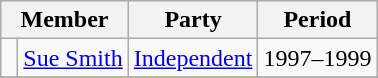<table class="wikitable">
<tr>
<th colspan="2">Member</th>
<th>Party</th>
<th>Period</th>
</tr>
<tr>
<td> </td>
<td><a href='#'>Sue Smith</a></td>
<td><a href='#'>Independent</a></td>
<td>1997–1999</td>
</tr>
<tr>
</tr>
</table>
